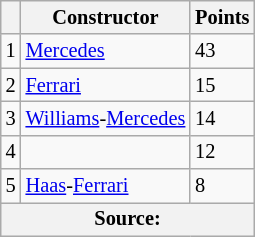<table class="wikitable" style="font-size: 85%;">
<tr>
<th></th>
<th>Constructor</th>
<th>Points</th>
</tr>
<tr>
<td align="center">1</td>
<td> <a href='#'>Mercedes</a></td>
<td align="left">43</td>
</tr>
<tr>
<td align="center">2</td>
<td> <a href='#'>Ferrari</a></td>
<td align="left">15</td>
</tr>
<tr>
<td align="center">3</td>
<td> <a href='#'>Williams</a>-<a href='#'>Mercedes</a></td>
<td align="left">14</td>
</tr>
<tr>
<td align="center">4</td>
<td></td>
<td align="left">12</td>
</tr>
<tr>
<td align="center">5</td>
<td> <a href='#'>Haas</a>-<a href='#'>Ferrari</a></td>
<td align="left">8</td>
</tr>
<tr>
<th colspan=3>Source:</th>
</tr>
</table>
